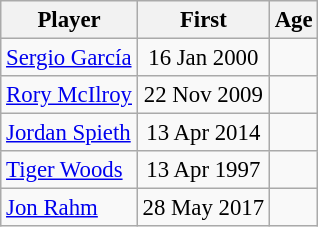<table class="wikitable" style="text-align:center;font-size:95%">
<tr>
<th>Player</th>
<th data-sort-type=date>First</th>
<th>Age</th>
</tr>
<tr>
<td align=left> <a href='#'>Sergio García</a></td>
<td>16 Jan 2000</td>
<td></td>
</tr>
<tr>
<td align=left> <a href='#'>Rory McIlroy</a></td>
<td>22 Nov 2009</td>
<td></td>
</tr>
<tr>
<td align=left> <a href='#'>Jordan Spieth</a></td>
<td>13 Apr 2014</td>
<td></td>
</tr>
<tr>
<td align=left> <a href='#'>Tiger Woods</a></td>
<td>13 Apr 1997</td>
<td></td>
</tr>
<tr>
<td align=left> <a href='#'>Jon Rahm</a></td>
<td>28 May 2017</td>
<td></td>
</tr>
</table>
